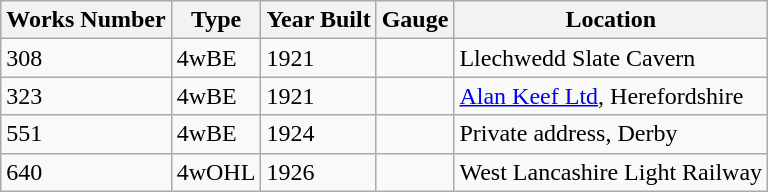<table class="wikitable">
<tr>
<th>Works Number</th>
<th>Type</th>
<th>Year Built</th>
<th>Gauge</th>
<th>Location</th>
</tr>
<tr>
<td>308</td>
<td>4wBE</td>
<td>1921</td>
<td></td>
<td>Llechwedd Slate Cavern</td>
</tr>
<tr>
<td>323</td>
<td>4wBE</td>
<td>1921</td>
<td></td>
<td><a href='#'>Alan Keef Ltd</a>, Herefordshire</td>
</tr>
<tr>
<td>551</td>
<td>4wBE</td>
<td>1924</td>
<td></td>
<td>Private address, Derby</td>
</tr>
<tr>
<td>640</td>
<td>4wOHL</td>
<td>1926</td>
<td></td>
<td>West Lancashire Light Railway</td>
</tr>
</table>
